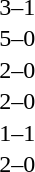<table cellspacing=1 width=70%>
<tr>
<th width=25%></th>
<th width=30%></th>
<th width=15%></th>
<th width=30%></th>
</tr>
<tr>
<td></td>
<td align=right></td>
<td align=center>3–1</td>
<td></td>
</tr>
<tr>
<td></td>
<td align=right></td>
<td align=center>5–0</td>
<td></td>
</tr>
<tr>
<td></td>
<td align=right></td>
<td align=center>2–0</td>
<td></td>
</tr>
<tr>
<td></td>
<td align=right></td>
<td align=center>2–0</td>
<td></td>
</tr>
<tr>
<td></td>
<td align=right></td>
<td align=center>1–1</td>
<td></td>
</tr>
<tr>
<td></td>
<td align=right></td>
<td align=center>2–0</td>
<td></td>
</tr>
</table>
